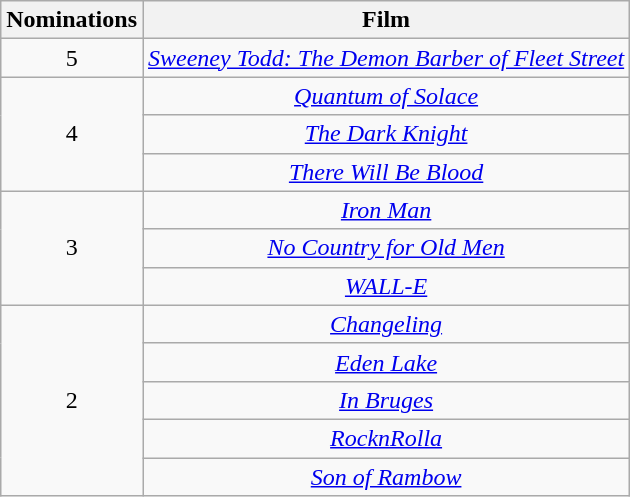<table class="wikitable" style="text-align: center">
<tr>
<th scope="col" width="55">Nominations</th>
<th scope="col">Film</th>
</tr>
<tr>
<td>5</td>
<td><em><a href='#'>Sweeney Todd: The Demon Barber of Fleet Street</a></em></td>
</tr>
<tr>
<td rowspan=3>4</td>
<td><em><a href='#'>Quantum of Solace</a></em></td>
</tr>
<tr>
<td><em><a href='#'>The Dark Knight</a></em></td>
</tr>
<tr>
<td><em><a href='#'>There Will Be Blood</a></em></td>
</tr>
<tr>
<td rowspan=3>3</td>
<td><em><a href='#'>Iron Man</a></em></td>
</tr>
<tr>
<td><em><a href='#'>No Country for Old Men</a></em></td>
</tr>
<tr>
<td><em><a href='#'>WALL-E</a></em></td>
</tr>
<tr>
<td rowspan=5>2</td>
<td><em><a href='#'>Changeling</a></em></td>
</tr>
<tr>
<td><em><a href='#'>Eden Lake</a></em></td>
</tr>
<tr>
<td><em><a href='#'>In Bruges</a></em></td>
</tr>
<tr>
<td><em><a href='#'>RocknRolla</a></em></td>
</tr>
<tr>
<td><em><a href='#'>Son of Rambow</a></em></td>
</tr>
</table>
